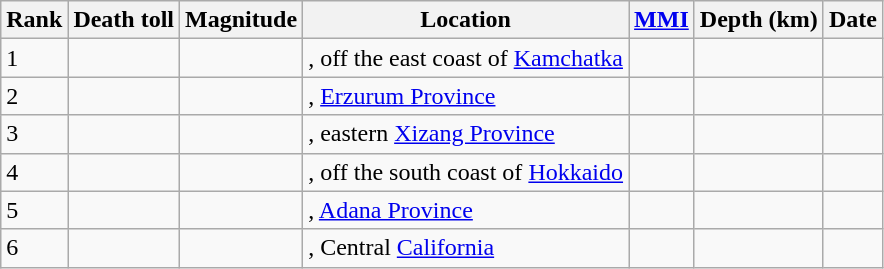<table class="sortable wikitable" style="font-size:100%;">
<tr>
<th>Rank</th>
<th>Death toll</th>
<th>Magnitude</th>
<th>Location</th>
<th><a href='#'>MMI</a></th>
<th>Depth (km)</th>
<th>Date</th>
</tr>
<tr>
<td>1</td>
<td></td>
<td></td>
<td>, off the east coast of <a href='#'>Kamchatka</a></td>
<td></td>
<td></td>
<td></td>
</tr>
<tr>
<td>2</td>
<td></td>
<td></td>
<td>, <a href='#'>Erzurum Province</a></td>
<td></td>
<td></td>
<td></td>
</tr>
<tr>
<td>3</td>
<td></td>
<td></td>
<td>, eastern <a href='#'>Xizang Province</a></td>
<td></td>
<td></td>
<td></td>
</tr>
<tr>
<td>4</td>
<td></td>
<td></td>
<td>, off the south coast of <a href='#'>Hokkaido</a></td>
<td></td>
<td></td>
<td></td>
</tr>
<tr>
<td>5</td>
<td></td>
<td></td>
<td>, <a href='#'>Adana Province</a></td>
<td></td>
<td></td>
<td></td>
</tr>
<tr>
<td>6</td>
<td></td>
<td></td>
<td>, Central <a href='#'>California</a></td>
<td></td>
<td></td>
<td></td>
</tr>
</table>
